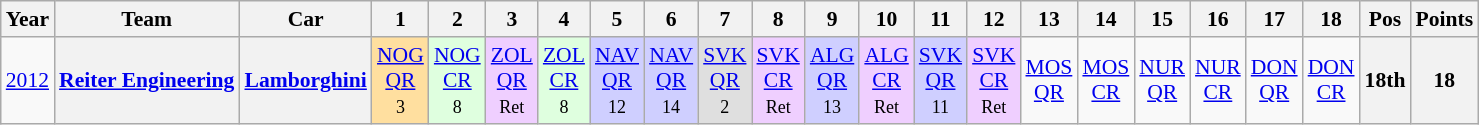<table class="wikitable" style="text-align:center; font-size:90%;">
<tr>
<th>Year</th>
<th>Team</th>
<th>Car</th>
<th>1</th>
<th>2</th>
<th>3</th>
<th>4</th>
<th>5</th>
<th>6</th>
<th>7</th>
<th>8</th>
<th>9</th>
<th>10</th>
<th>11</th>
<th>12</th>
<th>13</th>
<th>14</th>
<th>15</th>
<th>16</th>
<th>17</th>
<th>18</th>
<th>Pos</th>
<th>Points</th>
</tr>
<tr>
<td><a href='#'>2012</a></td>
<th><a href='#'>Reiter Engineering</a></th>
<th><a href='#'>Lamborghini</a></th>
<td style="background:#ffdf9f;"><a href='#'>NOG<br>QR</a><br><small>3<br></small></td>
<td style="background:#dfffdf;"><a href='#'>NOG<br>CR</a><br><small>8<br></small></td>
<td style="background:#efcfff;"><a href='#'>ZOL<br>QR</a><br><small>Ret<br></small></td>
<td style="background:#dfffdf;"><a href='#'>ZOL<br>CR</a><br><small>8<br></small></td>
<td style="background:#cfcfff;"><a href='#'>NAV<br>QR</a><br><small>12<br></small></td>
<td style="background:#cfcfff;"><a href='#'>NAV<br>QR</a><br><small>14<br></small></td>
<td style="background:#dfdfdf;"><a href='#'>SVK<br>QR</a><br><small>2<br></small></td>
<td style="background:#efcfff;"><a href='#'>SVK<br>CR</a><br><small>Ret<br></small></td>
<td style="background:#cfcfff;"><a href='#'>ALG<br>QR</a><br><small>13<br></small></td>
<td style="background:#efcfff;"><a href='#'>ALG<br>CR</a><br><small>Ret<br></small></td>
<td style="background:#cfcfff;"><a href='#'>SVK<br>QR</a><br><small>11<br></small></td>
<td style="background:#efcfff;"><a href='#'>SVK<br>CR</a><br><small>Ret<br></small></td>
<td><a href='#'>MOS<br>QR</a></td>
<td><a href='#'>MOS<br>CR</a></td>
<td><a href='#'>NUR<br>QR</a></td>
<td><a href='#'>NUR<br>CR</a></td>
<td><a href='#'>DON<br>QR</a></td>
<td><a href='#'>DON<br>CR</a></td>
<th>18th</th>
<th>18</th>
</tr>
</table>
